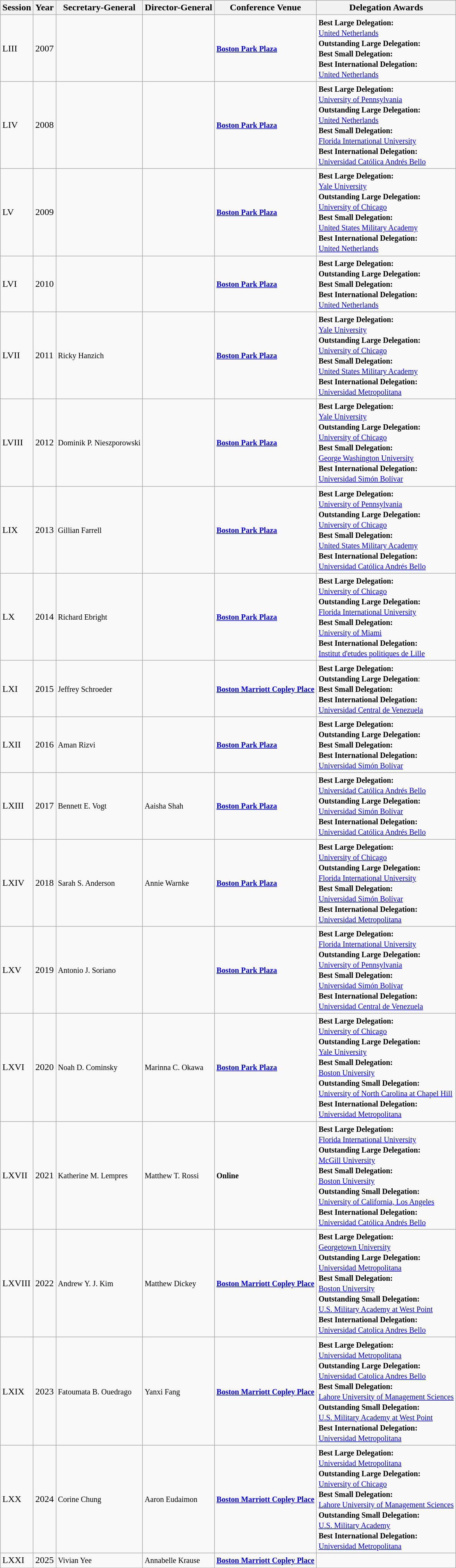<table class="wikitable">
<tr>
<th>Session</th>
<th>Year</th>
<th>Secretary-General</th>
<th>Director-General</th>
<th>Conference Venue</th>
<th>Delegation Awards</th>
</tr>
<tr>
<td>LIII</td>
<td>2007</td>
<td><small></small></td>
<td><small></small></td>
<td><small><strong><a href='#'>Boston Park Plaza</a></strong></small></td>
<td><small><strong>Best Large Delegation:</strong> <br><a href='#'>United Netherlands</a><br><strong>Outstanding Large Delegation:</strong> <br><strong>Best Small Delegation:</strong> <br><strong>Best International Delegation:</strong> <br><a href='#'>United Netherlands</a></small></td>
</tr>
<tr>
<td>LIV</td>
<td>2008</td>
<td><small></small></td>
<td><small></small></td>
<td><small><strong><a href='#'>Boston Park Plaza</a></strong></small></td>
<td><small><strong>Best Large Delegation:</strong> <br><a href='#'>University of Pennsylvania</a><br><strong>Outstanding Large Delegation:</strong> <br><a href='#'>United Netherlands</a><br><strong>Best Small Delegation:</strong> <br><a href='#'>Florida International University</a><br><strong>Best International Delegation:</strong> <br><a href='#'>Universidad Católica Andrés Bello</a></small></td>
</tr>
<tr>
<td>LV</td>
<td>2009</td>
<td><small></small></td>
<td><small></small></td>
<td><small><strong><a href='#'>Boston Park Plaza</a></strong></small></td>
<td><small><strong>Best Large Delegation:</strong> <br><a href='#'>Yale University</a><br><strong>Outstanding Large Delegation:</strong> <br><a href='#'>University of Chicago</a><br><strong>Best Small Delegation:</strong><br><a href='#'>United States Military Academy</a><br><strong>Best International Delegation:</strong> <br><a href='#'>United Netherlands</a></small></td>
</tr>
<tr>
<td>LVI</td>
<td>2010</td>
<td><small></small></td>
<td><small></small></td>
<td><small><strong><a href='#'>Boston Park Plaza</a></strong></small></td>
<td><small><strong>Best Large Delegation:</strong><br><strong>Outstanding Large Delegation:</strong><br><strong>Best Small Delegation:</strong><br><strong>Best International Delegation:</strong> <br><a href='#'>United Netherlands</a></small></td>
</tr>
<tr>
<td>LVII</td>
<td>2011</td>
<td><small>Ricky Hanzich</small></td>
<td><small></small></td>
<td><small><strong><a href='#'>Boston Park Plaza</a></strong></small></td>
<td><small><strong>Best Large Delegation:</strong><br><a href='#'>Yale University</a><br><strong>Outstanding Large Delegation:</strong> <br><a href='#'>University of Chicago</a><br><strong>Best Small Delegation:</strong> <br><a href='#'>United States Military Academy</a><br><strong>Best International Delegation:</strong><br><a href='#'>Universidad Metropolitana</a></small></td>
</tr>
<tr>
<td>LVIII</td>
<td>2012</td>
<td><small>Dominik P. Nieszporowski</small></td>
<td><small></small></td>
<td><small><strong><a href='#'>Boston Park Plaza</a></strong></small></td>
<td><small><strong>Best Large Delegation:</strong> <br><a href='#'>Yale University</a><br><strong>Outstanding Large Delegation:</strong> <br><a href='#'>University of Chicago</a><br><strong>Best Small Delegation:</strong> <br><a href='#'>George Washington University</a><br><strong>Best International Delegation:</strong> <br><a href='#'>Universidad Simón Bolívar</a></small></td>
</tr>
<tr>
<td>LIX</td>
<td>2013</td>
<td><small>Gillian Farrell</small></td>
<td><small></small></td>
<td><small><strong><a href='#'>Boston Park Plaza</a></strong></small></td>
<td><small><strong>Best Large Delegation:</strong><br><a href='#'>University of Pennsylvania</a><br><strong>Outstanding Large Delegation:</strong><br><a href='#'>University of Chicago</a><br><strong>Best Small Delegation:</strong> <br><a href='#'>United States Military Academy</a><br><strong>Best International Delegation:</strong><br><a href='#'>Universidad Católica Andrés Bello</a></small></td>
</tr>
<tr>
<td>LX</td>
<td>2014</td>
<td><small>Richard Ebright</small></td>
<td><small></small></td>
<td><small><strong><a href='#'>Boston Park Plaza</a></strong></small></td>
<td><small><strong>Best Large Delegation:</strong> <br><a href='#'>University of Chicago</a><br><strong>Outstanding Large Delegation:</strong> <br><a href='#'>Florida International University</a><br><strong>Best Small Delegation:</strong><br><a href='#'>University of Miami</a><br><strong>Best International Delegation:</strong><br><a href='#'>Institut d'etudes politiques de Lille</a></small></td>
</tr>
<tr>
<td>LXI</td>
<td>2015</td>
<td><small>Jeffrey Schroeder</small></td>
<td><small></small></td>
<td><small><strong><a href='#'>Boston Marriott Copley Place</a></strong></small></td>
<td><small><strong>Best Large Delegation:</strong><br><strong>Outstanding Large Delegation</strong>: <br><strong>Best Small Delegation:</strong><br><strong>Best International Delegation:</strong> <br><a href='#'>Universidad Central de Venezuela</a></small></td>
</tr>
<tr>
<td>LXII</td>
<td>2016</td>
<td><small>Aman Rizvi</small></td>
<td><small></small></td>
<td><small><strong><a href='#'>Boston Park Plaza</a></strong></small></td>
<td><small><strong>Best Large Delegation:</strong><br><strong>Outstanding Large Delegation:</strong><br><strong>Best Small Delegation:</strong><br><strong>Best International Delegation:</strong> <br><a href='#'>Universidad Simón Bolívar</a></small></td>
</tr>
<tr>
<td>LXIII</td>
<td>2017</td>
<td><small>Bennett E. Vogt</small></td>
<td><small>Aaisha Shah</small></td>
<td><small><strong><a href='#'>Boston Park Plaza</a></strong></small></td>
<td><small><strong>Best Large Delegation:</strong><br><a href='#'>Universidad Católica Andrés Bello</a><br><strong>Outstanding Large Delegation:</strong> <br><a href='#'>Universidad Simón Bolívar</a><br><strong>Best International Delegation:</strong><br><a href='#'>Universidad Católica Andrés Bello</a></small></td>
</tr>
<tr>
<td>LXIV</td>
<td>2018</td>
<td><small>Sarah S. Anderson</small></td>
<td><small>Annie Warnke</small></td>
<td><small><strong><a href='#'>Boston Park Plaza</a></strong></small></td>
<td><small><strong>Best Large Delegation:</strong> <br><a href='#'>University of Chicago</a><br><strong>Outstanding Large Delegation:</strong> <br><a href='#'>Florida International University</a><br><strong>Best Small Delegation:</strong><br><a href='#'>Universidad Simón Bolívar</a><br><strong>Best International Delegation:</strong> <br><a href='#'>Universidad Metropolitana</a></small></td>
</tr>
<tr>
<td>LXV</td>
<td>2019</td>
<td><small>Antonio J. Soriano</small></td>
<td></td>
<td><small><strong><a href='#'>Boston Park Plaza</a></strong></small></td>
<td><small><strong>Best Large Delegation:</strong><br><a href='#'>Florida International University</a><br><strong>Outstanding Large Delegation:</strong> <br><a href='#'>University of Pennsylvania</a><br><strong>Best Small Delegation:</strong><br><a href='#'>Universidad Simón Bolívar</a><br><strong>Best International Delegation:</strong> <br><a href='#'>Universidad Central de Venezuela</a></small></td>
</tr>
<tr>
<td>LXVI</td>
<td>2020</td>
<td><small>Noah D. Cominsky</small></td>
<td><small>Marinna C. Okawa</small></td>
<td><small><strong><a href='#'>Boston Park Plaza</a></strong></small></td>
<td><small><strong>Best Large Delegation:</strong> <br><a href='#'>University of Chicago</a><br><strong>Outstanding Large Delegation:</strong> <br><a href='#'>Yale University</a><br><strong>Best Small Delegation:</strong><br><a href='#'>Boston University</a><br><strong>Outstanding Small Delegation:</strong> <br><a href='#'>University of North Carolina at Chapel Hill</a><br><strong>Best International Delegation:</strong> <br><a href='#'>Universidad Metropolitana</a></small></td>
</tr>
<tr>
<td>LXVII</td>
<td>2021</td>
<td><small>Katherine M. Lempres</small></td>
<td><small>Matthew T. Rossi</small></td>
<td><small><strong>Online</strong></small></td>
<td><small><strong>Best Large Delegation:</strong> <br><a href='#'>Florida International University</a><br><strong>Outstanding Large Delegation:</strong> <br><a href='#'>McGill University</a><br><strong>Best Small Delegation:</strong><br><a href='#'>Boston University</a><br><strong>Outstanding Small Delegation:</strong> <br><a href='#'>University of California, Los Angeles</a><br><strong>Best International Delegation:</strong> <br><a href='#'>Universidad Católica Andrés Bello</a></small></td>
</tr>
<tr>
<td>LXVIII</td>
<td>2022</td>
<td><small>Andrew Y. J. Kim</small></td>
<td><small>Matthew Dickey</small></td>
<td><small><strong><a href='#'>Boston Marriott Copley Place</a></strong></small></td>
<td><small><strong>Best Large Delegation:</strong> <br><a href='#'>Georgetown University</a><br><strong>Outstanding Large Delegation:</strong> <br><a href='#'>Universidad Metropolitana</a><br><strong>Best Small Delegation:</strong><br><a href='#'>Boston University</a><br><strong>Outstanding Small Delegation:</strong> <br><a href='#'>U.S. Military Academy at West Point</a><br><strong>Best International Delegation:</strong> <br><a href='#'>Universidad Catolica Andres Bello</a></small></td>
</tr>
<tr>
<td>LXIX</td>
<td>2023</td>
<td><small>Fatoumata B. Ouedrago</small></td>
<td><small>Yanxi Fang</small></td>
<td><small><strong><a href='#'>Boston Marriott Copley Place</a></strong></small></td>
<td><small><strong>Best Large Delegation:</strong> <br><a href='#'>Universidad Metropolitana</a><br><strong>Outstanding Large Delegation:</strong> <br><a href='#'>Universidad Catolica Andres Bello</a><br><strong>Best Small Delegation:</strong><br><a href='#'>Lahore University of Management Sciences</a><br><strong>Outstanding Small Delegation:</strong> <br><a href='#'>U.S. Military Academy at West Point</a><br><strong>Best International Delegation:</strong> <br><a href='#'>Universidad Metropolitana</a></small></td>
</tr>
<tr>
<td>LXX</td>
<td>2024</td>
<td><small>Corine Chung</small></td>
<td><small>Aaron Eudaimon</small></td>
<td><small><strong><a href='#'>Boston Marriott Copley Place</a></strong></small></td>
<td><small><strong>Best Large Delegation:</strong> <br><a href='#'>Universidad Metropolitana</a><br><strong>Outstanding Large Delegation:</strong> <br><a href='#'>University of Chicago</a><br><strong>Best Small Delegation:</strong><br><a href='#'>Lahore University of Management Sciences</a><br><strong>Outstanding Small Delegation:</strong> <br><a href='#'>U.S. Military Academy</a><br><strong>Best International Delegation:</strong> <br><a href='#'>Universidad Metropolitana</a></small></td>
</tr>
<tr>
<td>LXXI</td>
<td>2025</td>
<td><small>Vivian Yee</small></td>
<td><small>Annabelle Krause</small></td>
<td><small><strong><a href='#'>Boston Marriott Copley Place</a></strong></small></td>
<td><small></small></td>
</tr>
</table>
